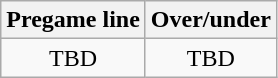<table class="wikitable">
<tr align="center">
<th style=>Pregame line</th>
<th style=>Over/under</th>
</tr>
<tr align="center">
<td>TBD</td>
<td>TBD</td>
</tr>
</table>
